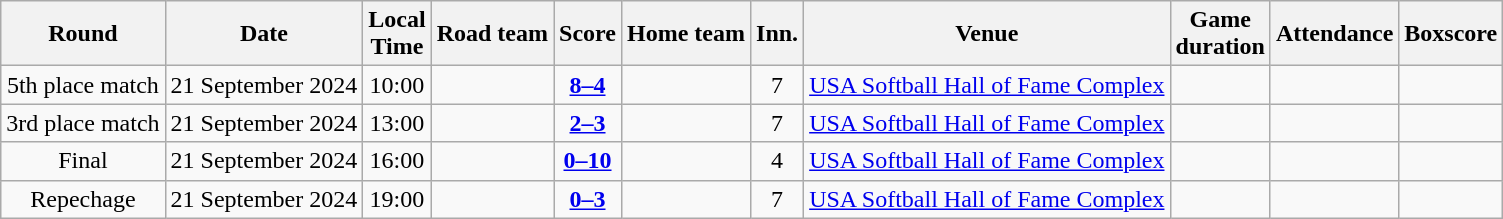<table class="wikitable" style="text-align:center">
<tr>
<th>Round</th>
<th>Date</th>
<th>Local<br>Time</th>
<th>Road team</th>
<th>Score</th>
<th>Home team</th>
<th>Inn.</th>
<th>Venue</th>
<th>Game<br>duration</th>
<th>Attendance</th>
<th>Boxscore</th>
</tr>
<tr>
<td>5th place match</td>
<td>21 September 2024</td>
<td>10:00</td>
<td align=right><strong></strong></td>
<td><strong><a href='#'>8–4</a></strong></td>
<td align=left></td>
<td>7</td>
<td><a href='#'>USA Softball Hall of Fame Complex</a></td>
<td></td>
<td></td>
<td></td>
</tr>
<tr>
<td>3rd place match</td>
<td>21 September 2024</td>
<td>13:00</td>
<td align=right></td>
<td><strong><a href='#'>2–3</a></strong></td>
<td align=left><strong></strong></td>
<td>7</td>
<td><a href='#'>USA Softball Hall of Fame Complex</a></td>
<td></td>
<td></td>
<td></td>
</tr>
<tr>
<td>Final</td>
<td>21 September 2024</td>
<td>16:00</td>
<td align=right></td>
<td><strong><a href='#'>0–10</a></strong></td>
<td align=left><strong></strong></td>
<td>4</td>
<td><a href='#'>USA Softball Hall of Fame Complex</a></td>
<td></td>
<td></td>
<td></td>
</tr>
<tr>
<td>Repechage</td>
<td>21 September 2024</td>
<td>19:00</td>
<td align=right></td>
<td><strong><a href='#'>0–3</a></strong></td>
<td align=left><strong></strong></td>
<td>7</td>
<td><a href='#'>USA Softball Hall of Fame Complex</a></td>
<td></td>
<td></td>
<td></td>
</tr>
</table>
